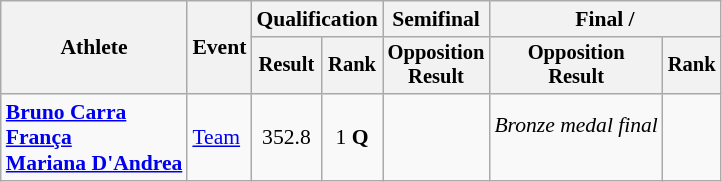<table class="wikitable" style="font-size:90%">
<tr>
<th rowspan=2>Athlete</th>
<th rowspan=2>Event</th>
<th colspan=2>Qualification</th>
<th colspan=1>Semifinal</th>
<th colspan=2>Final / </th>
</tr>
<tr style="font-size:95%">
<th>Result</th>
<th>Rank</th>
<th>Opposition<br>Result</th>
<th>Opposition<br>Result</th>
<th>Rank</th>
</tr>
<tr align=center>
<td align=left><strong><a href='#'>Bruno Carra</a><br><a href='#'> França</a><br><a href='#'>Mariana D'Andrea</a></strong></td>
<td align=left><a href='#'>Team</a></td>
<td>352.8</td>
<td>1 <strong>Q</strong></td>
<td><br></td>
<td><em>Bronze medal final</em><br><br></td>
<td></td>
</tr>
</table>
